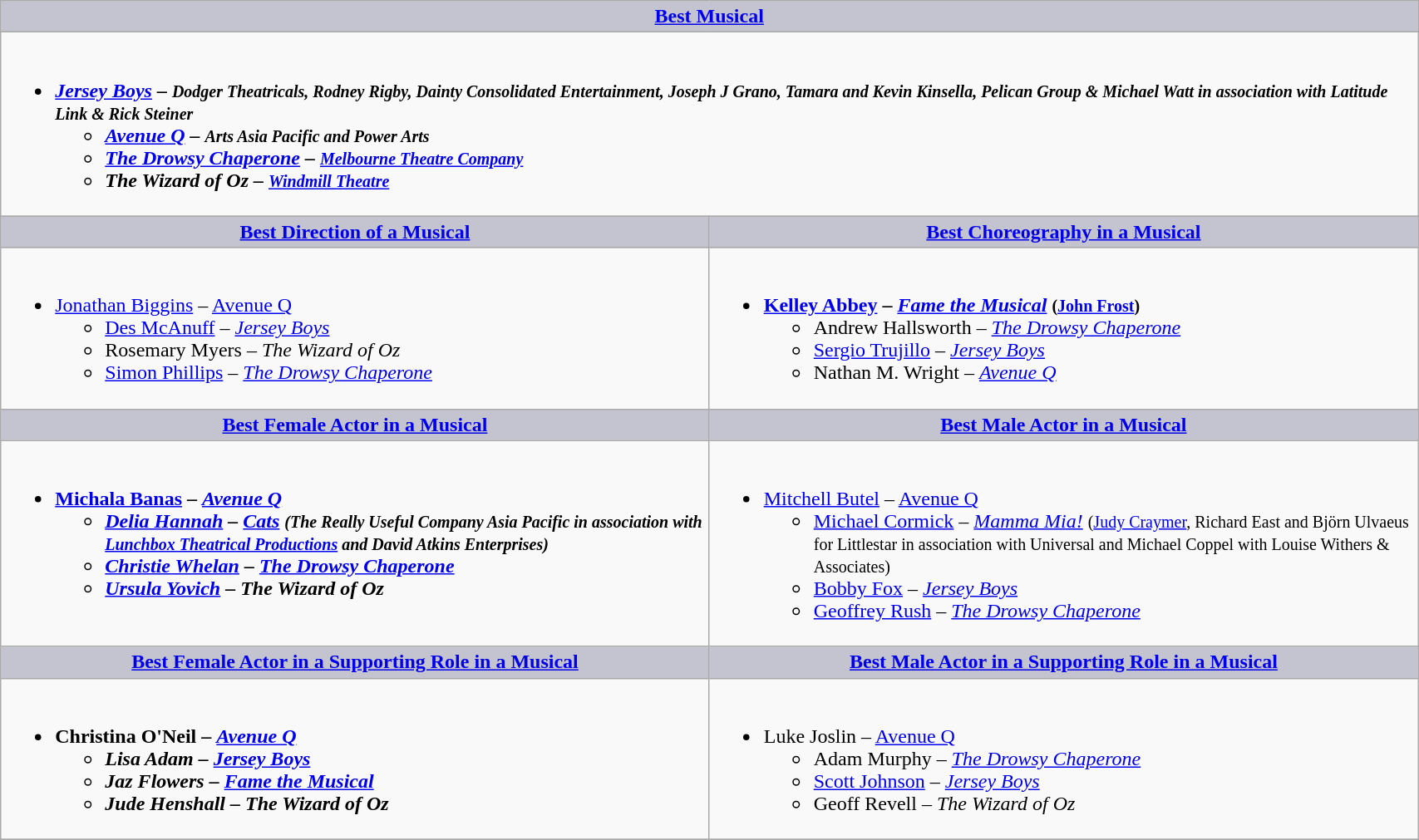<table class=wikitable width="90%" border="1" cellpadding="5" cellspacing="0" align="centre">
<tr>
<th colspan=2 style="background:#C4C3D0;width:50%"><a href='#'>Best Musical</a></th>
</tr>
<tr>
<td colspan=2 valign="top"><br><ul><li><strong><em><a href='#'>Jersey Boys</a><em> – <small>Dodger Theatricals, Rodney Rigby, Dainty Consolidated Entertainment, Joseph J Grano, Tamara and Kevin Kinsella, Pelican Group & Michael Watt in association with Latitude Link & Rick Steiner</small><strong><ul><li></em><a href='#'>Avenue Q</a><em> – <small>Arts Asia Pacific and Power Arts</small></li><li></em><a href='#'>The Drowsy Chaperone</a><em> – <small><a href='#'>Melbourne Theatre Company</a></small></li><li></em>The Wizard of Oz<em> – <small><a href='#'>Windmill Theatre</a></small></li></ul></li></ul></td>
</tr>
<tr>
<th style="background:#C4C3D0;width:50%"><a href='#'>Best Direction of a Musical</a></th>
<th style="background:#C4C3D0;width:50%"><a href='#'>Best Choreography in a Musical</a></th>
</tr>
<tr>
<td valign="top"><br><ul><li></strong><a href='#'>Jonathan Biggins</a> – </em><a href='#'>Avenue Q</a></em></strong><ul><li><a href='#'>Des McAnuff</a> – <em><a href='#'>Jersey Boys</a></em></li><li>Rosemary Myers – <em>The Wizard of Oz</em></li><li><a href='#'>Simon Phillips</a> – <em><a href='#'>The Drowsy Chaperone</a></em></li></ul></li></ul></td>
<td valign="top"><br><ul><li><strong><a href='#'>Kelley Abbey</a> – <em><a href='#'>Fame the Musical</a></em> <small>(<a href='#'>John Frost</a>)</small></strong><ul><li>Andrew Hallsworth – <em><a href='#'>The Drowsy Chaperone</a></em></li><li><a href='#'>Sergio Trujillo</a> – <em><a href='#'>Jersey Boys</a></em></li><li>Nathan M. Wright – <em><a href='#'>Avenue Q</a></em></li></ul></li></ul></td>
</tr>
<tr>
<th style="background:#C4C3D0;width:50%"><a href='#'>Best Female Actor in a Musical</a></th>
<th style="background:#C4C3D0;width:50%"><a href='#'>Best Male Actor in a Musical</a></th>
</tr>
<tr>
<td valign="top"><br><ul><li><strong><a href='#'>Michala Banas</a> – <em><a href='#'>Avenue Q</a><strong><em><ul><li><a href='#'>Delia Hannah</a> – </em><a href='#'>Cats</a><em> <small>(The Really Useful Company Asia Pacific in association with <a href='#'>Lunchbox Theatrical Productions</a> and David Atkins Enterprises)</small></li><li><a href='#'>Christie Whelan</a> – </em><a href='#'>The Drowsy Chaperone</a><em></li><li><a href='#'>Ursula Yovich</a> – </em>The Wizard of Oz<em></li></ul></li></ul></td>
<td valign="top"><br><ul><li></strong><a href='#'>Mitchell Butel</a> – </em><a href='#'>Avenue Q</a></em></strong><ul><li><a href='#'>Michael Cormick</a> – <em><a href='#'>Mamma Mia!</a></em> <small>(<a href='#'>Judy Craymer</a>, Richard East and Björn Ulvaeus for Littlestar in association with Universal and Michael Coppel with Louise Withers & Associates)</small></li><li><a href='#'>Bobby Fox</a> – <em><a href='#'>Jersey Boys</a></em></li><li><a href='#'>Geoffrey Rush</a> – <em><a href='#'>The Drowsy Chaperone</a></em></li></ul></li></ul></td>
</tr>
<tr>
<th style="background:#C4C3D0;width:50%"><a href='#'>Best Female Actor in a Supporting Role in a Musical</a></th>
<th style="background:#C4C3D0;width:50%"><a href='#'>Best Male Actor in a Supporting Role in a Musical</a></th>
</tr>
<tr>
<td valign="top"><br><ul><li><strong>Christina O'Neil – <em><a href='#'>Avenue Q</a><strong><em><ul><li>Lisa Adam – </em><a href='#'>Jersey Boys</a><em></li><li>Jaz Flowers – </em><a href='#'>Fame the Musical</a><em></li><li>Jude Henshall – </em>The Wizard of Oz<em></li></ul></li></ul></td>
<td valign="top"><br><ul><li></strong>Luke Joslin – </em><a href='#'>Avenue Q</a></em></strong><ul><li>Adam Murphy – <em><a href='#'>The Drowsy Chaperone</a></em></li><li><a href='#'>Scott Johnson</a> – <em><a href='#'>Jersey Boys</a></em></li><li>Geoff Revell – <em>The Wizard of Oz</em></li></ul></li></ul></td>
</tr>
<tr>
</tr>
</table>
